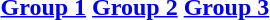<table>
<tr valign=top>
<th align="center"><a href='#'>Group 1</a></th>
<th align="center"><a href='#'>Group 2</a></th>
<th align="center"><a href='#'>Group 3</a></th>
</tr>
<tr valign=top>
<td align="left"></td>
<td align="left"></td>
<td align="left"></td>
</tr>
</table>
